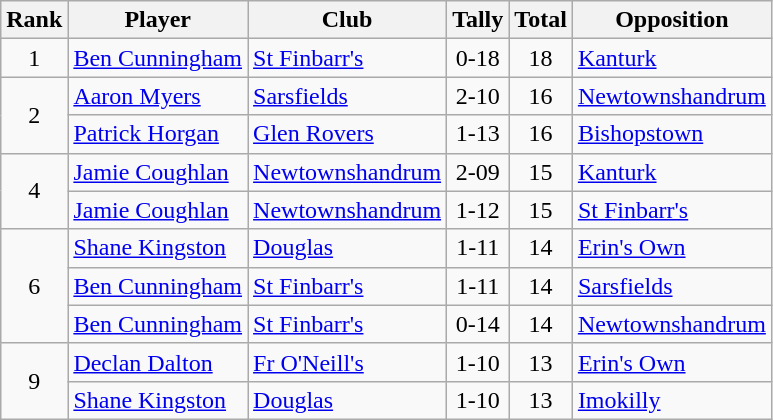<table class="wikitable">
<tr>
<th>Rank</th>
<th>Player</th>
<th>Club</th>
<th>Tally</th>
<th>Total</th>
<th>Opposition</th>
</tr>
<tr>
<td rowspan="1" style="text-align:center;">1</td>
<td><a href='#'>Ben Cunningham</a></td>
<td><a href='#'>St Finbarr's</a></td>
<td align=center>0-18</td>
<td align=center>18</td>
<td><a href='#'>Kanturk</a></td>
</tr>
<tr>
<td rowspan="2" style="text-align:center;">2</td>
<td><a href='#'>Aaron Myers</a></td>
<td><a href='#'>Sarsfields</a></td>
<td align=center>2-10</td>
<td align=center>16</td>
<td><a href='#'>Newtownshandrum</a></td>
</tr>
<tr>
<td><a href='#'>Patrick Horgan</a></td>
<td><a href='#'>Glen Rovers</a></td>
<td align=center>1-13</td>
<td align=center>16</td>
<td><a href='#'>Bishopstown</a></td>
</tr>
<tr>
<td rowspan="2" style="text-align:center;">4</td>
<td><a href='#'>Jamie Coughlan</a></td>
<td><a href='#'>Newtownshandrum</a></td>
<td align=center>2-09</td>
<td align=center>15</td>
<td><a href='#'>Kanturk</a></td>
</tr>
<tr>
<td><a href='#'>Jamie Coughlan</a></td>
<td><a href='#'>Newtownshandrum</a></td>
<td align=center>1-12</td>
<td align=center>15</td>
<td><a href='#'>St Finbarr's</a></td>
</tr>
<tr>
<td rowspan="3" style="text-align:center;">6</td>
<td><a href='#'>Shane Kingston</a></td>
<td><a href='#'>Douglas</a></td>
<td align=center>1-11</td>
<td align=center>14</td>
<td><a href='#'>Erin's Own</a></td>
</tr>
<tr>
<td><a href='#'>Ben Cunningham</a></td>
<td><a href='#'>St Finbarr's</a></td>
<td align=center>1-11</td>
<td align=center>14</td>
<td><a href='#'>Sarsfields</a></td>
</tr>
<tr>
<td><a href='#'>Ben Cunningham</a></td>
<td><a href='#'>St Finbarr's</a></td>
<td align=center>0-14</td>
<td align=center>14</td>
<td><a href='#'>Newtownshandrum</a></td>
</tr>
<tr>
<td rowspan="2" style="text-align:center;">9</td>
<td><a href='#'>Declan Dalton</a></td>
<td><a href='#'>Fr O'Neill's</a></td>
<td align=center>1-10</td>
<td align=center>13</td>
<td><a href='#'>Erin's Own</a></td>
</tr>
<tr>
<td><a href='#'>Shane Kingston</a></td>
<td><a href='#'>Douglas</a></td>
<td align=center>1-10</td>
<td align=center>13</td>
<td><a href='#'>Imokilly</a></td>
</tr>
</table>
